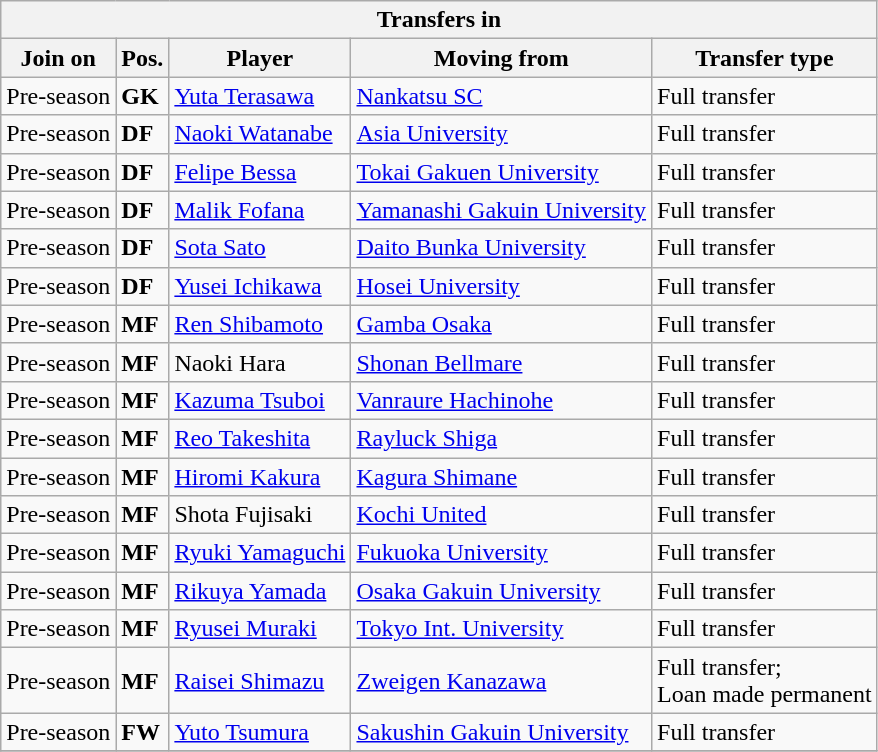<table class="wikitable sortable" style=“text-align:left;>
<tr>
<th colspan="5">Transfers in</th>
</tr>
<tr>
<th>Join on</th>
<th>Pos.</th>
<th>Player</th>
<th>Moving from</th>
<th>Transfer type</th>
</tr>
<tr>
<td>Pre-season</td>
<td><strong>GK</strong></td>
<td> <a href='#'>Yuta Terasawa</a></td>
<td> <a href='#'>Nankatsu SC</a></td>
<td>Full transfer</td>
</tr>
<tr>
<td>Pre-season</td>
<td><strong>DF</strong></td>
<td> <a href='#'>Naoki Watanabe</a></td>
<td> <a href='#'>Asia University</a></td>
<td>Full transfer</td>
</tr>
<tr>
<td>Pre-season</td>
<td><strong>DF</strong></td>
<td> <a href='#'>Felipe Bessa</a></td>
<td> <a href='#'>Tokai Gakuen University</a></td>
<td>Full transfer</td>
</tr>
<tr>
<td>Pre-season</td>
<td><strong>DF</strong></td>
<td> <a href='#'>Malik Fofana</a></td>
<td> <a href='#'>Yamanashi Gakuin University</a></td>
<td>Full transfer</td>
</tr>
<tr>
<td>Pre-season</td>
<td><strong>DF</strong></td>
<td> <a href='#'>Sota Sato</a></td>
<td> <a href='#'>Daito Bunka University</a></td>
<td>Full transfer</td>
</tr>
<tr>
<td>Pre-season</td>
<td><strong>DF</strong></td>
<td> <a href='#'>Yusei Ichikawa</a></td>
<td> <a href='#'>Hosei University</a></td>
<td>Full transfer</td>
</tr>
<tr>
<td>Pre-season</td>
<td><strong>MF</strong></td>
<td> <a href='#'>Ren Shibamoto</a></td>
<td> <a href='#'>Gamba Osaka</a></td>
<td>Full transfer</td>
</tr>
<tr>
<td>Pre-season</td>
<td><strong>MF</strong></td>
<td> Naoki Hara</td>
<td> <a href='#'>Shonan Bellmare</a></td>
<td>Full transfer</td>
</tr>
<tr>
<td>Pre-season</td>
<td><strong>MF</strong></td>
<td> <a href='#'>Kazuma Tsuboi</a></td>
<td> <a href='#'>Vanraure Hachinohe</a></td>
<td>Full transfer</td>
</tr>
<tr>
<td>Pre-season</td>
<td><strong>MF</strong></td>
<td> <a href='#'>Reo Takeshita</a></td>
<td> <a href='#'>Rayluck Shiga</a></td>
<td>Full transfer</td>
</tr>
<tr>
<td>Pre-season</td>
<td><strong>MF</strong></td>
<td> <a href='#'>Hiromi Kakura</a></td>
<td> <a href='#'>Kagura Shimane</a></td>
<td>Full transfer</td>
</tr>
<tr>
<td>Pre-season</td>
<td><strong>MF</strong></td>
<td> Shota Fujisaki</td>
<td> <a href='#'>Kochi United</a></td>
<td>Full transfer</td>
</tr>
<tr>
<td>Pre-season</td>
<td><strong>MF</strong></td>
<td> <a href='#'>Ryuki Yamaguchi</a></td>
<td> <a href='#'>Fukuoka University</a></td>
<td>Full transfer</td>
</tr>
<tr>
<td>Pre-season</td>
<td><strong>MF</strong></td>
<td> <a href='#'>Rikuya Yamada</a></td>
<td> <a href='#'>Osaka Gakuin University</a></td>
<td>Full transfer</td>
</tr>
<tr>
<td>Pre-season</td>
<td><strong>MF</strong></td>
<td> <a href='#'>Ryusei Muraki</a></td>
<td> <a href='#'>Tokyo Int. University</a></td>
<td>Full transfer</td>
</tr>
<tr>
<td>Pre-season</td>
<td><strong>MF</strong></td>
<td> <a href='#'>Raisei Shimazu</a></td>
<td> <a href='#'>Zweigen Kanazawa</a></td>
<td>Full transfer;<br> Loan made permanent</td>
</tr>
<tr>
<td>Pre-season</td>
<td><strong>FW</strong></td>
<td> <a href='#'>Yuto Tsumura</a></td>
<td> <a href='#'>Sakushin Gakuin University</a></td>
<td>Full transfer</td>
</tr>
<tr>
</tr>
</table>
